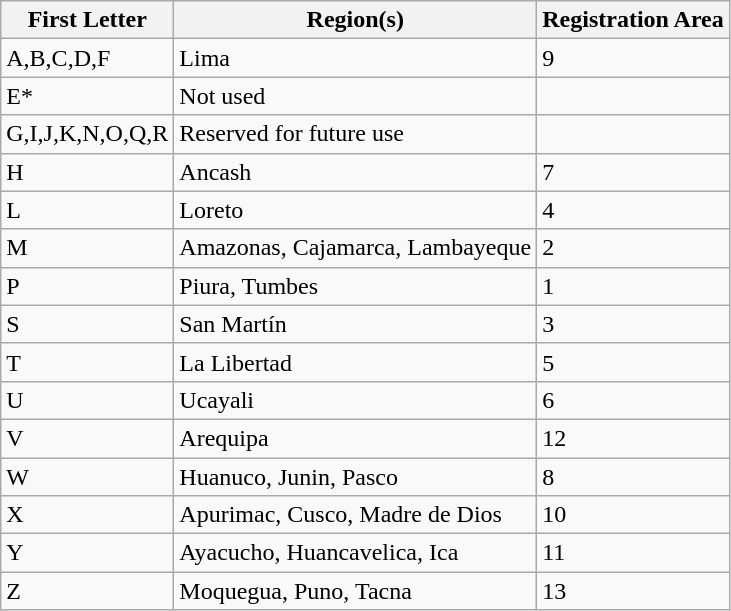<table class="wikitable collapsible sortable">
<tr>
<th>First Letter</th>
<th>Region(s)</th>
<th>Registration Area</th>
</tr>
<tr>
<td>A,B,C,D,F</td>
<td>Lima</td>
<td>9</td>
</tr>
<tr>
<td>E*</td>
<td>Not used</td>
<td></td>
</tr>
<tr>
<td>G,I,J,K,N,O,Q,R</td>
<td>Reserved for future use</td>
<td></td>
</tr>
<tr>
<td>H</td>
<td>Ancash</td>
<td>7</td>
</tr>
<tr>
<td>L</td>
<td>Loreto</td>
<td>4</td>
</tr>
<tr>
<td>M</td>
<td>Amazonas, Cajamarca, Lambayeque</td>
<td>2</td>
</tr>
<tr>
<td>P</td>
<td>Piura, Tumbes</td>
<td>1</td>
</tr>
<tr>
<td>S</td>
<td>San Martín</td>
<td>3</td>
</tr>
<tr>
<td>T</td>
<td>La Libertad</td>
<td>5</td>
</tr>
<tr>
<td>U</td>
<td>Ucayali</td>
<td>6</td>
</tr>
<tr>
<td>V</td>
<td>Arequipa</td>
<td>12</td>
</tr>
<tr>
<td>W</td>
<td>Huanuco, Junin, Pasco</td>
<td>8</td>
</tr>
<tr>
<td>X</td>
<td>Apurimac, Cusco, Madre de Dios</td>
<td>10</td>
</tr>
<tr>
<td>Y</td>
<td>Ayacucho, Huancavelica, Ica</td>
<td>11</td>
</tr>
<tr>
<td>Z</td>
<td>Moquegua, Puno, Tacna</td>
<td>13</td>
</tr>
</table>
